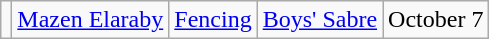<table class="wikitable sortable">
<tr>
<td></td>
<td><a href='#'>Mazen Elaraby</a></td>
<td><a href='#'>Fencing</a></td>
<td><a href='#'>Boys' Sabre</a></td>
<td>October 7</td>
</tr>
</table>
